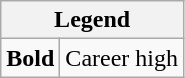<table class="wikitable mw-collapsible mw-collapsed">
<tr>
<th colspan="2">Legend</th>
</tr>
<tr>
<td><strong>Bold</strong></td>
<td>Career high</td>
</tr>
</table>
